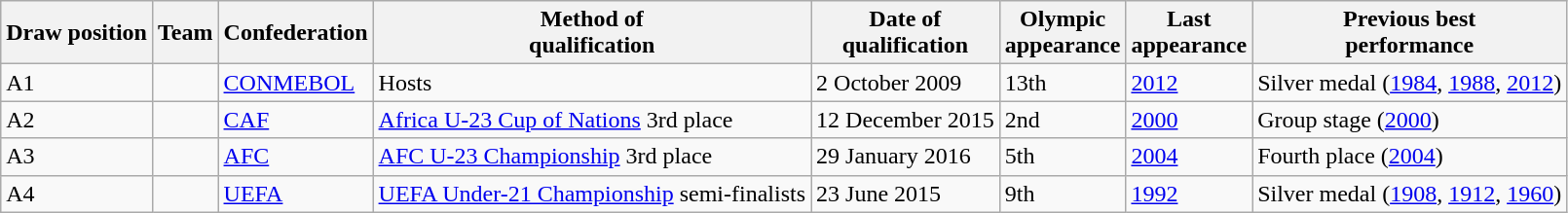<table class="wikitable sortable">
<tr>
<th>Draw position</th>
<th>Team</th>
<th>Confederation</th>
<th>Method of<br>qualification</th>
<th>Date of<br>qualification</th>
<th>Olympic<br>appearance</th>
<th>Last<br>appearance</th>
<th>Previous best<br>performance</th>
</tr>
<tr>
<td>A1</td>
<td style=white-space:nowrap></td>
<td><a href='#'>CONMEBOL</a></td>
<td> Hosts</td>
<td>2 October 2009</td>
<td data-sort-value="13">13th</td>
<td><a href='#'>2012</a></td>
<td data-sort-value="6.3">Silver medal (<a href='#'>1984</a>, <a href='#'>1988</a>, <a href='#'>2012</a>)</td>
</tr>
<tr>
<td>A2</td>
<td style=white-space:nowrap></td>
<td><a href='#'>CAF</a></td>
<td><a href='#'>Africa U-23 Cup of Nations</a> 3rd place</td>
<td>12 December 2015</td>
<td data-sort-value="2">2nd</td>
<td><a href='#'>2000</a></td>
<td data-sort-value="1.1">Group stage (<a href='#'>2000</a>)</td>
</tr>
<tr>
<td>A3</td>
<td style=white-space:nowrap></td>
<td><a href='#'>AFC</a></td>
<td><a href='#'>AFC U-23 Championship</a> 3rd place</td>
<td>29 January 2016</td>
<td data-sort-value="5">5th</td>
<td><a href='#'>2004</a></td>
<td data-sort-value="4.1">Fourth place (<a href='#'>2004</a>)</td>
</tr>
<tr>
<td>A4</td>
<td style=white-space:nowrap></td>
<td><a href='#'>UEFA</a></td>
<td><a href='#'>UEFA Under-21 Championship</a> semi-finalists</td>
<td>23 June 2015</td>
<td data-sort-value="9">9th</td>
<td><a href='#'>1992</a></td>
<td data-sort-value="6.3">Silver medal (<a href='#'>1908</a>, <a href='#'>1912</a>, <a href='#'>1960</a>)</td>
</tr>
</table>
